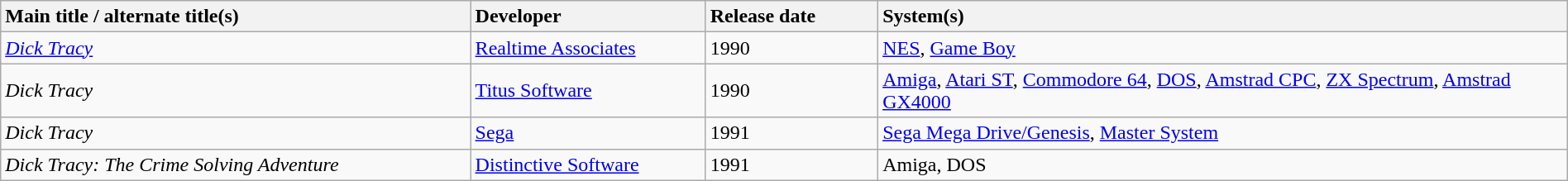<table class="wikitable sortable" style="width: 100%;">
<tr>
<th style="width:30%; text-align:left;">Main title / alternate title(s)</th>
<th style="width:15%; text-align:left;">Developer</th>
<th style="width:11%; text-align:left;">Release date</th>
<th style="width:44%; text-align:left;">System(s)</th>
</tr>
<tr>
<td><em><a href='#'>Dick Tracy</a></em></td>
<td><a href='#'>Realtime Associates</a></td>
<td>1990</td>
<td><a href='#'>NES</a>, <a href='#'>Game Boy</a></td>
</tr>
<tr>
<td><em>Dick Tracy</em></td>
<td><a href='#'>Titus Software</a></td>
<td>1990</td>
<td><a href='#'>Amiga</a>, <a href='#'>Atari ST</a>, <a href='#'>Commodore 64</a>, <a href='#'>DOS</a>, <a href='#'>Amstrad CPC</a>, <a href='#'>ZX Spectrum</a>, <a href='#'>Amstrad GX4000</a></td>
</tr>
<tr>
<td><em>Dick Tracy</em></td>
<td><a href='#'>Sega</a></td>
<td>1991</td>
<td><a href='#'>Sega Mega Drive/Genesis</a>, <a href='#'>Master System</a></td>
</tr>
<tr>
<td><em>Dick Tracy: The Crime Solving Adventure</em></td>
<td><a href='#'>Distinctive Software</a></td>
<td>1991</td>
<td>Amiga, DOS</td>
</tr>
</table>
